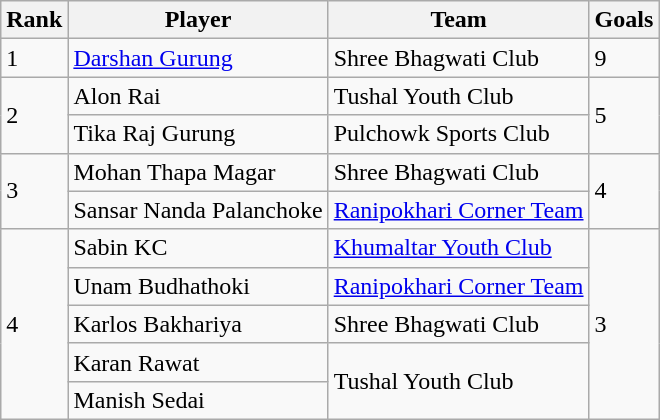<table class="wikitable">
<tr>
<th>Rank</th>
<th>Player</th>
<th>Team</th>
<th>Goals</th>
</tr>
<tr>
<td>1</td>
<td><a href='#'>Darshan Gurung</a></td>
<td>Shree Bhagwati Club</td>
<td>9</td>
</tr>
<tr>
<td rowspan="2">2</td>
<td>Alon Rai</td>
<td>Tushal Youth Club</td>
<td rowspan="2">5</td>
</tr>
<tr>
<td>Tika Raj Gurung</td>
<td>Pulchowk Sports Club</td>
</tr>
<tr>
<td rowspan="2">3</td>
<td>Mohan Thapa Magar</td>
<td>Shree Bhagwati Club</td>
<td rowspan="2">4</td>
</tr>
<tr>
<td>Sansar Nanda Palanchoke</td>
<td><a href='#'>Ranipokhari Corner Team</a></td>
</tr>
<tr>
<td rowspan="5">4</td>
<td>Sabin KC</td>
<td><a href='#'>Khumaltar Youth Club</a></td>
<td rowspan="5">3</td>
</tr>
<tr>
<td>Unam Budhathoki</td>
<td><a href='#'>Ranipokhari Corner Team</a></td>
</tr>
<tr>
<td>Karlos Bakhariya</td>
<td>Shree Bhagwati Club</td>
</tr>
<tr>
<td>Karan Rawat</td>
<td rowspan="2">Tushal Youth Club</td>
</tr>
<tr>
<td>Manish Sedai</td>
</tr>
</table>
